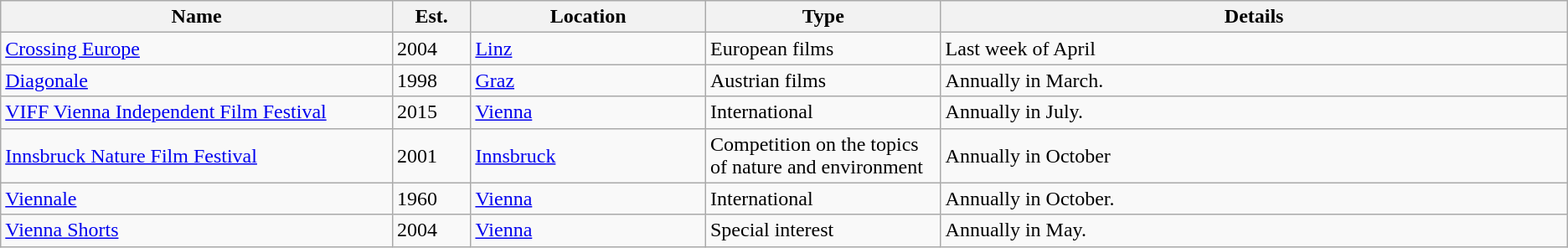<table class="wikitable">
<tr>
<th width="25%">Name</th>
<th width="5%">Est.</th>
<th width="15%">Location</th>
<th width="15%">Type</th>
<th>Details</th>
</tr>
<tr>
<td><a href='#'>Crossing Europe</a></td>
<td>2004</td>
<td><a href='#'>Linz</a></td>
<td>European films</td>
<td>Last week of April</td>
</tr>
<tr>
<td><a href='#'>Diagonale</a></td>
<td>1998</td>
<td><a href='#'>Graz</a></td>
<td>Austrian films</td>
<td>Annually in March.</td>
</tr>
<tr>
<td><a href='#'>VIFF Vienna Independent Film Festival</a></td>
<td>2015</td>
<td><a href='#'>Vienna</a></td>
<td>International</td>
<td>Annually in July.</td>
</tr>
<tr>
<td><a href='#'>Innsbruck Nature Film Festival</a></td>
<td>2001</td>
<td><a href='#'>Innsbruck</a></td>
<td>Competition on the topics of nature and environment</td>
<td>Annually in October</td>
</tr>
<tr>
<td><a href='#'>Viennale</a></td>
<td>1960</td>
<td><a href='#'>Vienna</a></td>
<td>International</td>
<td>Annually in October.</td>
</tr>
<tr>
<td><a href='#'>Vienna Shorts</a></td>
<td>2004</td>
<td><a href='#'>Vienna</a></td>
<td>Special interest</td>
<td>Annually in May.</td>
</tr>
</table>
